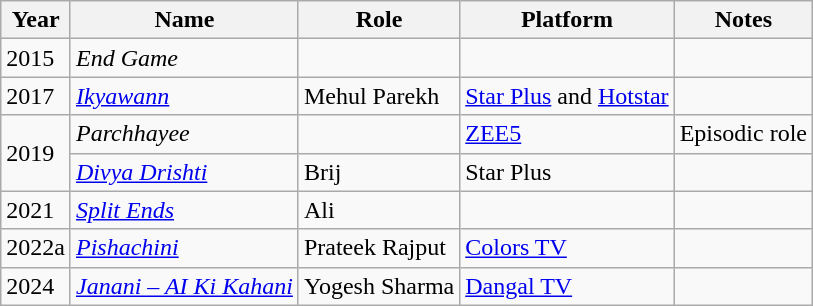<table class="wikitable sortable">
<tr>
<th>Year</th>
<th>Name</th>
<th>Role</th>
<th>Platform</th>
<th>Notes</th>
</tr>
<tr>
<td>2015</td>
<td><em>End Game</em></td>
<td></td>
<td></td>
<td></td>
</tr>
<tr>
<td>2017</td>
<td><em><a href='#'>Ikyawann</a></em></td>
<td>Mehul Parekh</td>
<td><a href='#'>Star Plus</a> and <a href='#'>Hotstar</a></td>
<td></td>
</tr>
<tr>
<td rowspan="2">2019</td>
<td><em>Parchhayee</em></td>
<td></td>
<td><a href='#'>ZEE5</a></td>
<td>Episodic role</td>
</tr>
<tr>
<td><em><a href='#'>Divya Drishti</a></em></td>
<td>Brij</td>
<td>Star Plus</td>
<td></td>
</tr>
<tr>
<td>2021</td>
<td><em><a href='#'>Split Ends</a></em></td>
<td>Ali</td>
<td></td>
<td></td>
</tr>
<tr>
<td>2022a</td>
<td><em><a href='#'>Pishachini</a></em></td>
<td>Prateek Rajput</td>
<td><a href='#'>Colors TV</a></td>
<td></td>
</tr>
<tr>
<td>2024</td>
<td><em><a href='#'>Janani – AI Ki Kahani</a></em></td>
<td>Yogesh Sharma</td>
<td><a href='#'>Dangal TV</a></td>
<td></td>
</tr>
</table>
